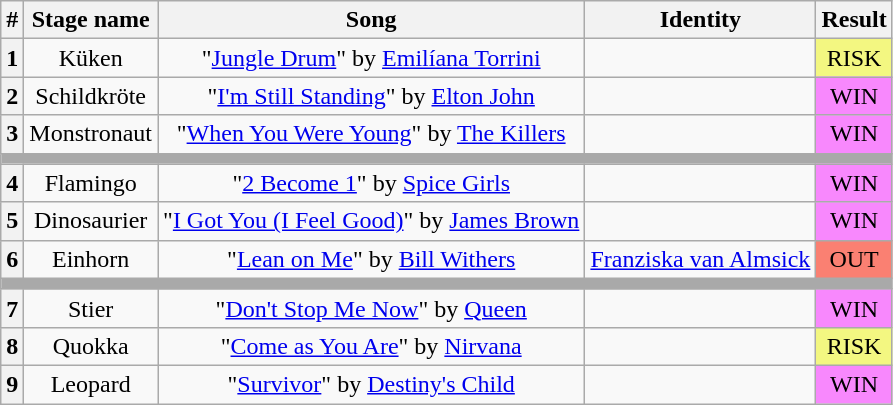<table class="wikitable plainrowheaders" style="text-align: center;">
<tr>
<th>#</th>
<th>Stage name</th>
<th>Song</th>
<th>Identity</th>
<th>Result</th>
</tr>
<tr>
<th>1</th>
<td>Küken</td>
<td>"<a href='#'>Jungle Drum</a>" by <a href='#'>Emilíana Torrini</a></td>
<td></td>
<td bgcolor="#F3F781">RISK</td>
</tr>
<tr>
<th>2</th>
<td>Schildkröte</td>
<td>"<a href='#'>I'm Still Standing</a>" by <a href='#'>Elton John</a></td>
<td></td>
<td bgcolor="F888FD">WIN</td>
</tr>
<tr>
<th>3</th>
<td>Monstronaut</td>
<td>"<a href='#'>When You Were Young</a>" by <a href='#'>The Killers</a></td>
<td></td>
<td bgcolor="F888FD">WIN</td>
</tr>
<tr>
<td colspan="5" style="background:darkgray"></td>
</tr>
<tr>
<th>4</th>
<td>Flamingo</td>
<td>"<a href='#'>2 Become 1</a>" by <a href='#'>Spice Girls</a></td>
<td></td>
<td bgcolor="F888FD">WIN</td>
</tr>
<tr>
<th>5</th>
<td>Dinosaurier</td>
<td>"<a href='#'>I Got You (I Feel Good)</a>" by <a href='#'>James Brown</a></td>
<td></td>
<td bgcolor="F888FD">WIN</td>
</tr>
<tr>
<th>6</th>
<td>Einhorn</td>
<td>"<a href='#'>Lean on Me</a>" by <a href='#'>Bill Withers</a></td>
<td><a href='#'>Franziska van Almsick</a></td>
<td bgcolor=salmon>OUT</td>
</tr>
<tr>
<td colspan="5" style="background:darkgray"></td>
</tr>
<tr>
<th>7</th>
<td>Stier</td>
<td>"<a href='#'>Don't Stop Me Now</a>" by <a href='#'>Queen</a></td>
<td></td>
<td bgcolor="F888FD">WIN</td>
</tr>
<tr>
<th>8</th>
<td>Quokka</td>
<td>"<a href='#'>Come as You Are</a>" by <a href='#'>Nirvana</a></td>
<td></td>
<td bgcolor="#F3F781">RISK</td>
</tr>
<tr>
<th>9</th>
<td>Leopard</td>
<td>"<a href='#'>Survivor</a>" by <a href='#'>Destiny's Child</a></td>
<td></td>
<td bgcolor="F888FD">WIN</td>
</tr>
</table>
